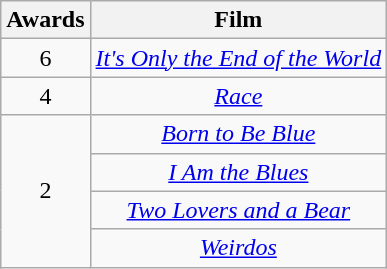<table class="wikitable" style="text-align: center">
<tr>
<th scope="col">Awards</th>
<th scope="col">Film</th>
</tr>
<tr>
<td>6</td>
<td><em><a href='#'>It's Only the End of the World</a></em></td>
</tr>
<tr>
<td>4</td>
<td><em><a href='#'>Race</a></em></td>
</tr>
<tr>
<td rowspan=4 style="text-align:center;">2</td>
<td><em><a href='#'>Born to Be Blue</a></em></td>
</tr>
<tr>
<td><em><a href='#'>I Am the Blues</a></em></td>
</tr>
<tr>
<td><em><a href='#'>Two Lovers and a Bear</a></em></td>
</tr>
<tr>
<td><em><a href='#'>Weirdos</a></em></td>
</tr>
</table>
